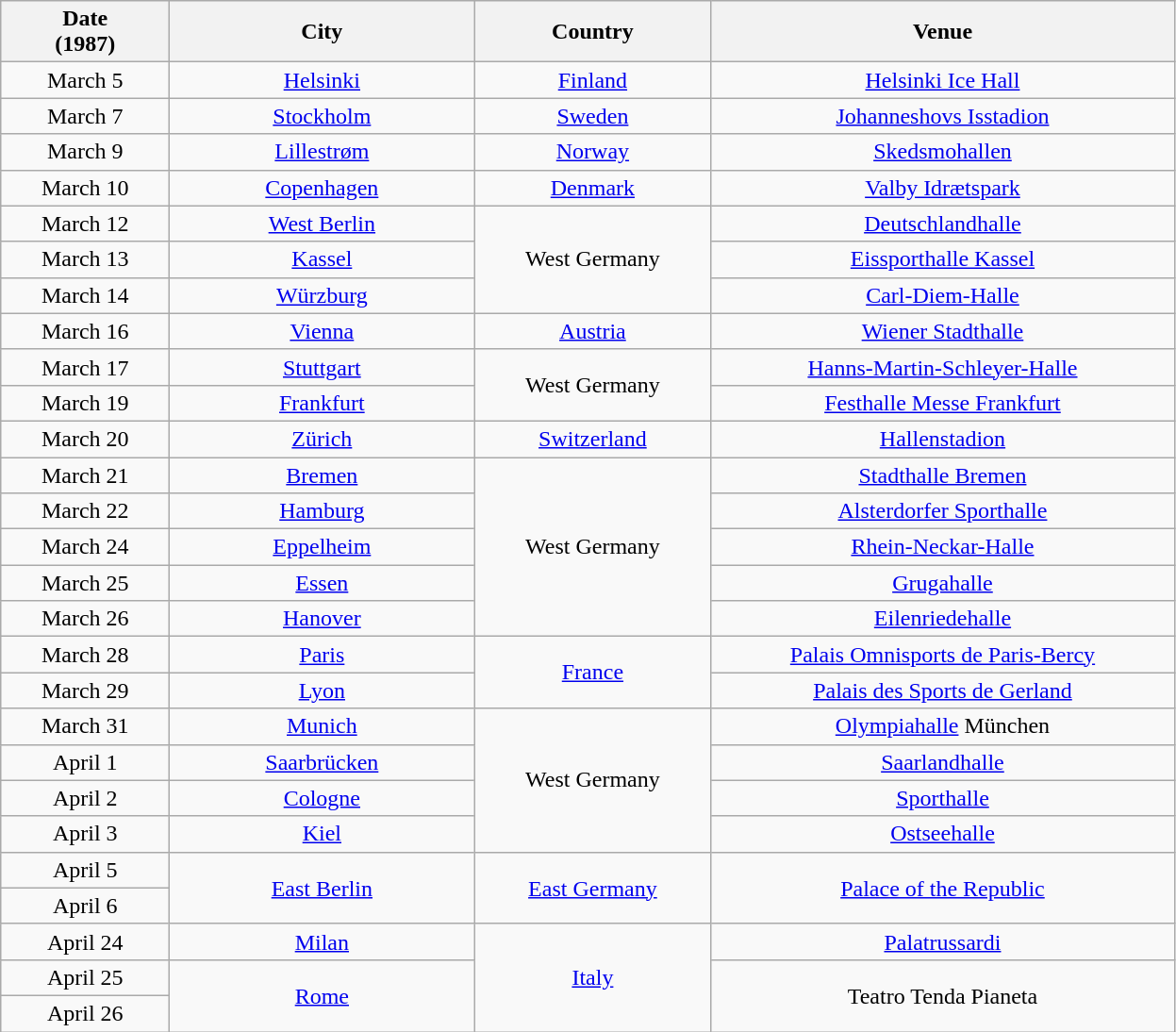<table class="wikitable sortable plainrowheaders" style="text-align:center;">
<tr>
<th scope="col" style="width:7em;">Date<br>(1987)</th>
<th scope="col" style="width:13em;">City</th>
<th scope="col" style="width:10em;">Country</th>
<th scope="col" style="width:20em;">Venue</th>
</tr>
<tr>
<td>March 5</td>
<td><a href='#'>Helsinki</a></td>
<td><a href='#'>Finland</a></td>
<td><a href='#'>Helsinki Ice Hall</a></td>
</tr>
<tr>
<td>March 7</td>
<td><a href='#'>Stockholm</a></td>
<td><a href='#'>Sweden</a></td>
<td><a href='#'>Johanneshovs Isstadion</a></td>
</tr>
<tr>
<td>March 9</td>
<td><a href='#'>Lillestrøm</a></td>
<td><a href='#'>Norway</a></td>
<td><a href='#'>Skedsmohallen</a></td>
</tr>
<tr>
<td>March 10</td>
<td><a href='#'>Copenhagen</a></td>
<td><a href='#'>Denmark</a></td>
<td><a href='#'>Valby Idrætspark</a></td>
</tr>
<tr>
<td>March 12</td>
<td><a href='#'>West Berlin</a></td>
<td rowspan="3">West Germany</td>
<td><a href='#'>Deutschlandhalle</a></td>
</tr>
<tr>
<td>March 13</td>
<td><a href='#'>Kassel</a></td>
<td><a href='#'>Eissporthalle Kassel</a></td>
</tr>
<tr>
<td>March 14</td>
<td><a href='#'>Würzburg</a></td>
<td><a href='#'>Carl-Diem-Halle</a></td>
</tr>
<tr>
<td>March 16</td>
<td><a href='#'>Vienna</a></td>
<td><a href='#'>Austria</a></td>
<td><a href='#'>Wiener Stadthalle</a></td>
</tr>
<tr>
<td>March 17</td>
<td><a href='#'>Stuttgart</a></td>
<td rowspan="2">West Germany</td>
<td><a href='#'>Hanns-Martin-Schleyer-Halle</a></td>
</tr>
<tr>
<td>March 19</td>
<td><a href='#'>Frankfurt</a></td>
<td><a href='#'>Festhalle Messe Frankfurt</a></td>
</tr>
<tr>
<td>March 20</td>
<td><a href='#'>Zürich</a></td>
<td><a href='#'>Switzerland</a></td>
<td><a href='#'>Hallenstadion</a></td>
</tr>
<tr>
<td>March 21</td>
<td><a href='#'>Bremen</a></td>
<td rowspan="5">West Germany</td>
<td><a href='#'>Stadthalle Bremen</a></td>
</tr>
<tr>
<td>March 22</td>
<td><a href='#'>Hamburg</a></td>
<td><a href='#'>Alsterdorfer Sporthalle</a></td>
</tr>
<tr>
<td>March 24</td>
<td><a href='#'>Eppelheim</a></td>
<td><a href='#'>Rhein-Neckar-Halle</a></td>
</tr>
<tr>
<td>March 25</td>
<td><a href='#'>Essen</a></td>
<td><a href='#'>Grugahalle</a></td>
</tr>
<tr>
<td>March 26</td>
<td><a href='#'>Hanover</a></td>
<td><a href='#'>Eilenriedehalle</a></td>
</tr>
<tr>
<td>March 28</td>
<td><a href='#'>Paris</a></td>
<td rowspan="2"><a href='#'>France</a></td>
<td><a href='#'>Palais Omnisports de Paris-Bercy</a></td>
</tr>
<tr>
<td>March 29</td>
<td><a href='#'>Lyon</a></td>
<td><a href='#'>Palais des Sports de Gerland</a></td>
</tr>
<tr>
<td>March 31</td>
<td><a href='#'>Munich</a></td>
<td rowspan="4">West Germany</td>
<td><a href='#'>Olympiahalle</a> München</td>
</tr>
<tr>
<td>April 1</td>
<td><a href='#'>Saarbrücken</a></td>
<td><a href='#'>Saarlandhalle</a></td>
</tr>
<tr>
<td>April 2</td>
<td><a href='#'>Cologne</a></td>
<td><a href='#'>Sporthalle</a></td>
</tr>
<tr>
<td>April 3</td>
<td><a href='#'>Kiel</a></td>
<td><a href='#'>Ostseehalle</a></td>
</tr>
<tr>
<td>April 5</td>
<td rowspan="2"><a href='#'>East Berlin</a></td>
<td rowspan="2"><a href='#'>East Germany</a></td>
<td rowspan="2"><a href='#'>Palace of the Republic</a></td>
</tr>
<tr>
<td>April 6</td>
</tr>
<tr>
<td>April 24</td>
<td><a href='#'>Milan</a></td>
<td rowspan="3"><a href='#'>Italy</a></td>
<td><a href='#'>Palatrussardi</a></td>
</tr>
<tr>
<td>April 25</td>
<td rowspan="2"><a href='#'>Rome</a></td>
<td rowspan="2">Teatro Tenda Pianeta</td>
</tr>
<tr>
<td>April 26</td>
</tr>
</table>
